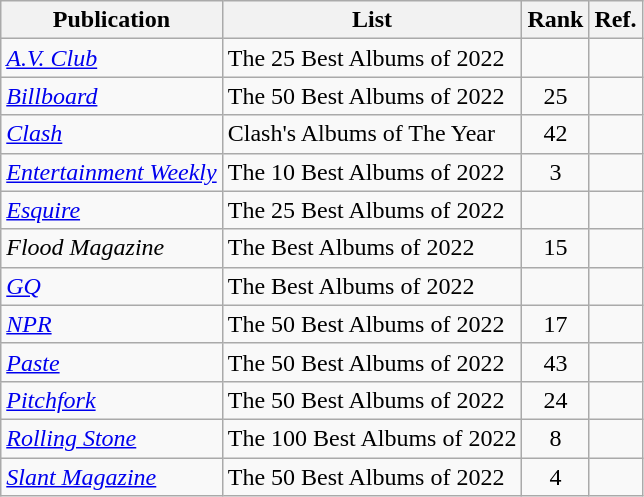<table class="wikitable">
<tr>
<th>Publication</th>
<th>List</th>
<th>Rank</th>
<th>Ref.</th>
</tr>
<tr>
<td><em><a href='#'>A.V. Club</a></em></td>
<td>The 25 Best Albums of 2022</td>
<td></td>
<td align="center"></td>
</tr>
<tr>
<td><em><a href='#'>Billboard</a></em></td>
<td>The 50 Best Albums of 2022</td>
<td align="center">25</td>
<td align="center"></td>
</tr>
<tr>
<td><em><a href='#'>Clash</a></em></td>
<td>Clash's Albums of The Year</td>
<td align="center">42</td>
<td align="center"></td>
</tr>
<tr>
<td><em><a href='#'>Entertainment Weekly</a></em></td>
<td>The 10 Best Albums of 2022</td>
<td align="center">3</td>
<td align="center"></td>
</tr>
<tr>
<td><em><a href='#'>Esquire</a></em></td>
<td>The 25 Best Albums of 2022</td>
<td></td>
<td align="center"></td>
</tr>
<tr>
<td><em>Flood Magazine</em></td>
<td>The Best Albums of 2022</td>
<td align="center">15</td>
<td align="center"></td>
</tr>
<tr>
<td><em><a href='#'>GQ</a></em></td>
<td>The Best Albums of 2022</td>
<td></td>
<td align="center"></td>
</tr>
<tr>
<td><em><a href='#'>NPR</a></em></td>
<td>The 50 Best Albums of 2022</td>
<td align="center">17</td>
<td align="center"></td>
</tr>
<tr>
<td><em><a href='#'>Paste</a></em></td>
<td>The 50 Best Albums of 2022</td>
<td align="center">43</td>
<td align="center"></td>
</tr>
<tr>
<td><em><a href='#'>Pitchfork</a></em></td>
<td>The 50 Best Albums of 2022</td>
<td align="center">24</td>
<td align="center"></td>
</tr>
<tr>
<td><em><a href='#'>Rolling Stone</a></em></td>
<td>The 100 Best Albums of 2022</td>
<td align="center">8</td>
<td align="center"></td>
</tr>
<tr>
<td><em><a href='#'>Slant Magazine</a></em></td>
<td>The 50 Best Albums of 2022</td>
<td align="center">4</td>
<td align="center"></td>
</tr>
</table>
